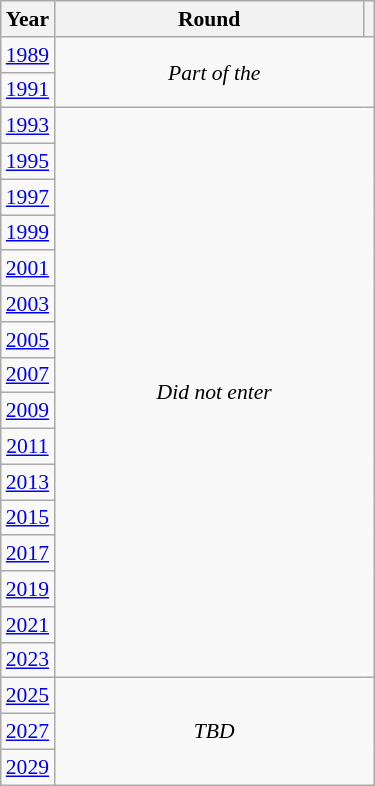<table class="wikitable" style="text-align: center; font-size:90%">
<tr>
<th>Year</th>
<th style="width:200px">Round</th>
<th></th>
</tr>
<tr>
<td><a href='#'>1989</a></td>
<td colspan="2" rowspan="2"><em>Part of the </em></td>
</tr>
<tr>
<td><a href='#'>1991</a></td>
</tr>
<tr>
<td><a href='#'>1993</a></td>
<td colspan="2" rowspan="16"><em>Did not enter</em></td>
</tr>
<tr>
<td><a href='#'>1995</a></td>
</tr>
<tr>
<td><a href='#'>1997</a></td>
</tr>
<tr>
<td><a href='#'>1999</a></td>
</tr>
<tr>
<td><a href='#'>2001</a></td>
</tr>
<tr>
<td><a href='#'>2003</a></td>
</tr>
<tr>
<td><a href='#'>2005</a></td>
</tr>
<tr>
<td><a href='#'>2007</a></td>
</tr>
<tr>
<td><a href='#'>2009</a></td>
</tr>
<tr>
<td><a href='#'>2011</a></td>
</tr>
<tr>
<td><a href='#'>2013</a></td>
</tr>
<tr>
<td><a href='#'>2015</a></td>
</tr>
<tr>
<td><a href='#'>2017</a></td>
</tr>
<tr>
<td><a href='#'>2019</a></td>
</tr>
<tr>
<td><a href='#'>2021</a></td>
</tr>
<tr>
<td><a href='#'>2023</a></td>
</tr>
<tr>
<td><a href='#'>2025</a></td>
<td colspan="2" rowspan="3"><em>TBD</em></td>
</tr>
<tr>
<td><a href='#'>2027</a></td>
</tr>
<tr>
<td><a href='#'>2029</a></td>
</tr>
</table>
